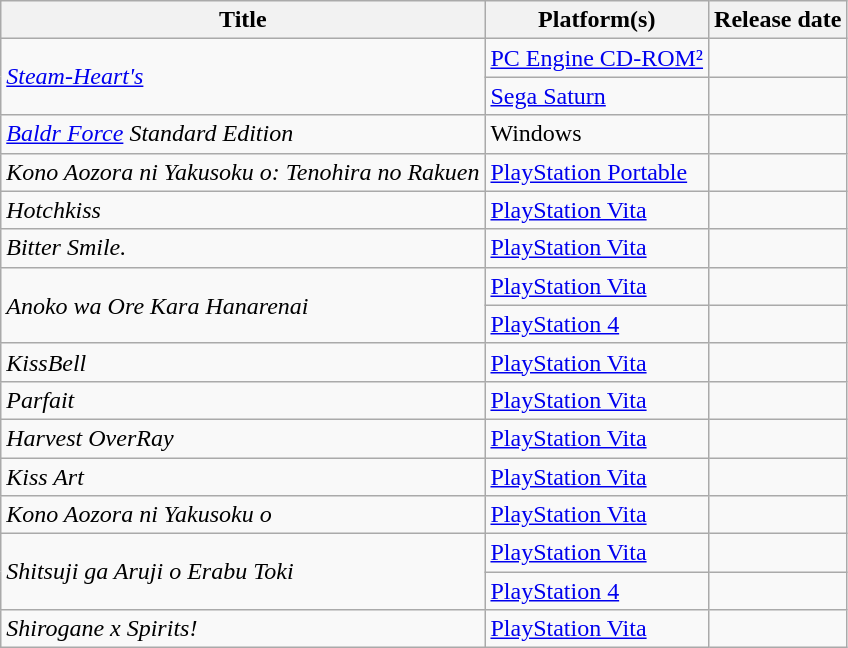<table class="wikitable sortable" width="auto">
<tr>
<th>Title</th>
<th>Platform(s)</th>
<th>Release date</th>
</tr>
<tr>
<td scope="row" rowspan="2"><em><a href='#'>Steam-Heart's</a></em></td>
<td><a href='#'>PC Engine CD-ROM²</a></td>
<td></td>
</tr>
<tr>
<td><a href='#'>Sega Saturn</a></td>
<td></td>
</tr>
<tr>
<td><em><a href='#'>Baldr Force</a> Standard Edition</em></td>
<td>Windows</td>
<td></td>
</tr>
<tr>
<td><em>Kono Aozora ni Yakusoku o: Tenohira no Rakuen</em></td>
<td><a href='#'>PlayStation Portable</a></td>
<td></td>
</tr>
<tr>
<td><em>Hotchkiss</em></td>
<td><a href='#'>PlayStation Vita</a></td>
<td></td>
</tr>
<tr>
<td><em>Bitter Smile.</em></td>
<td><a href='#'>PlayStation Vita</a></td>
<td></td>
</tr>
<tr>
<td scope="row" rowspan="2"><em>Anoko wa Ore Kara Hanarenai</em></td>
<td><a href='#'>PlayStation Vita</a></td>
<td></td>
</tr>
<tr>
<td><a href='#'>PlayStation 4</a></td>
<td></td>
</tr>
<tr>
<td><em>KissBell</em></td>
<td><a href='#'>PlayStation Vita</a></td>
<td></td>
</tr>
<tr>
<td><em>Parfait</em></td>
<td><a href='#'>PlayStation Vita</a></td>
<td></td>
</tr>
<tr>
<td><em>Harvest OverRay</em></td>
<td><a href='#'>PlayStation Vita</a></td>
<td></td>
</tr>
<tr>
<td><em>Kiss Art</em></td>
<td><a href='#'>PlayStation Vita</a></td>
<td></td>
</tr>
<tr>
<td><em>Kono Aozora ni Yakusoku o</em></td>
<td><a href='#'>PlayStation Vita</a></td>
<td></td>
</tr>
<tr>
<td scope="row" rowspan="2"><em>Shitsuji ga Aruji o Erabu Toki</em></td>
<td><a href='#'>PlayStation Vita</a></td>
<td></td>
</tr>
<tr>
<td><a href='#'>PlayStation 4</a></td>
<td></td>
</tr>
<tr>
<td><em>Shirogane x Spirits!</em></td>
<td><a href='#'>PlayStation Vita</a></td>
<td></td>
</tr>
</table>
